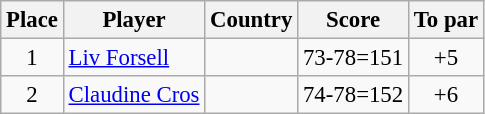<table class="wikitable" style="font-size:95%;">
<tr>
<th>Place</th>
<th>Player</th>
<th>Country</th>
<th>Score</th>
<th>To par</th>
</tr>
<tr>
<td align=center>1</td>
<td><a href='#'>Liv Forsell</a></td>
<td></td>
<td>73-78=151</td>
<td align=center>+5</td>
</tr>
<tr>
<td align=center>2</td>
<td><a href='#'>Claudine Cros</a></td>
<td></td>
<td>74-78=152</td>
<td align=center>+6</td>
</tr>
</table>
